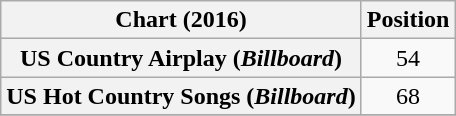<table class="wikitable sortable plainrowheaders" style="text-align:center">
<tr>
<th scope="col">Chart (2016)</th>
<th scope="col">Position</th>
</tr>
<tr>
<th scope="row">US Country Airplay (<em>Billboard</em>)</th>
<td>54</td>
</tr>
<tr>
<th scope="row">US Hot Country Songs (<em>Billboard</em>)</th>
<td>68</td>
</tr>
<tr>
</tr>
</table>
